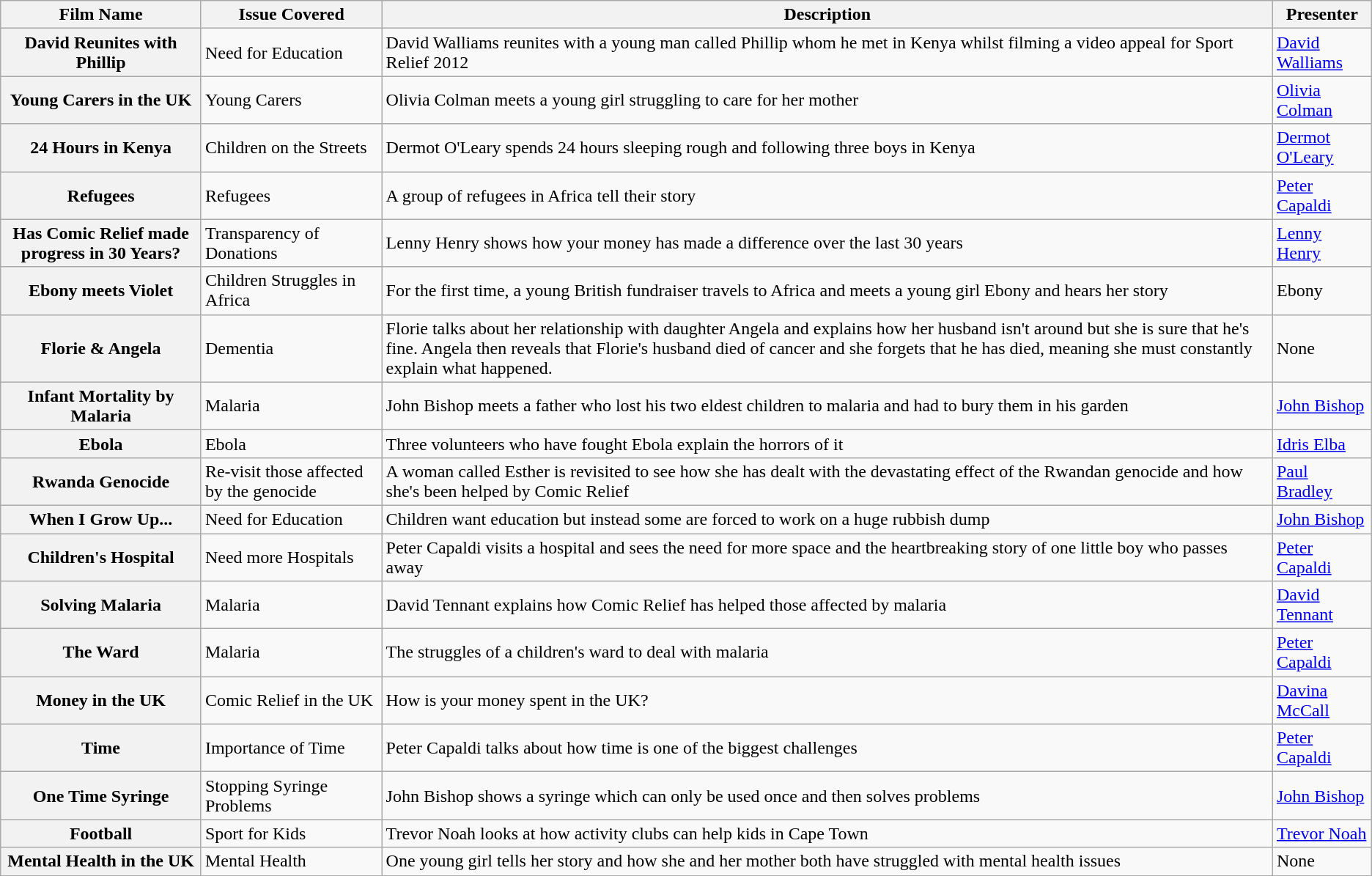<table class="wikitable">
<tr>
<th>Film Name</th>
<th>Issue Covered</th>
<th>Description</th>
<th>Presenter</th>
</tr>
<tr>
<th>David Reunites with Phillip</th>
<td>Need for Education</td>
<td>David Walliams reunites with a young man called Phillip whom he met in Kenya whilst filming a video appeal for Sport Relief 2012</td>
<td><a href='#'>David Walliams</a></td>
</tr>
<tr>
<th>Young Carers in the UK</th>
<td>Young Carers</td>
<td>Olivia Colman meets a young girl struggling to care for her mother</td>
<td><a href='#'>Olivia Colman</a></td>
</tr>
<tr>
<th>24 Hours in Kenya</th>
<td>Children on the Streets</td>
<td>Dermot O'Leary spends 24 hours sleeping rough and following three boys in Kenya</td>
<td><a href='#'>Dermot O'Leary</a></td>
</tr>
<tr>
<th>Refugees</th>
<td>Refugees</td>
<td>A group of refugees in Africa tell their story</td>
<td><a href='#'>Peter Capaldi</a></td>
</tr>
<tr>
<th>Has Comic Relief made progress in 30 Years?</th>
<td>Transparency of Donations</td>
<td>Lenny Henry shows how your money has made a difference over the last 30 years</td>
<td><a href='#'>Lenny Henry</a></td>
</tr>
<tr>
<th>Ebony meets Violet</th>
<td>Children Struggles in Africa</td>
<td>For the first time, a young British fundraiser travels to Africa and meets a young girl Ebony and hears her story</td>
<td>Ebony</td>
</tr>
<tr>
<th>Florie & Angela</th>
<td>Dementia</td>
<td>Florie talks about her relationship with daughter Angela and explains how her husband isn't around but she is sure that he's fine. Angela then reveals that Florie's husband died of cancer and she forgets that he has died, meaning she must constantly explain what happened.</td>
<td>None</td>
</tr>
<tr>
<th>Infant Mortality by Malaria</th>
<td>Malaria</td>
<td>John Bishop meets a father who lost his two eldest children to malaria and had to bury them in his garden</td>
<td><a href='#'>John Bishop</a></td>
</tr>
<tr>
<th>Ebola</th>
<td>Ebola</td>
<td>Three volunteers who have fought Ebola explain the horrors of it</td>
<td><a href='#'>Idris Elba</a></td>
</tr>
<tr>
<th>Rwanda Genocide</th>
<td>Re-visit those affected by the genocide</td>
<td>A woman called Esther is revisited to see how she has dealt with the devastating effect of the Rwandan genocide and how she's been helped by Comic Relief</td>
<td><a href='#'>Paul Bradley</a></td>
</tr>
<tr>
<th>When I Grow Up...</th>
<td>Need for Education</td>
<td>Children want education but instead some are forced to work on a huge rubbish dump</td>
<td><a href='#'>John Bishop</a></td>
</tr>
<tr>
<th>Children's Hospital</th>
<td>Need more Hospitals</td>
<td>Peter Capaldi visits a hospital and sees the need for more space and the heartbreaking story of one little boy who passes away</td>
<td><a href='#'>Peter Capaldi</a></td>
</tr>
<tr>
<th>Solving Malaria</th>
<td>Malaria</td>
<td>David Tennant explains how Comic Relief has helped those affected by malaria</td>
<td><a href='#'>David Tennant</a></td>
</tr>
<tr>
<th>The Ward</th>
<td>Malaria</td>
<td>The struggles of a children's ward to deal with malaria</td>
<td><a href='#'>Peter Capaldi</a></td>
</tr>
<tr>
<th>Money in the UK</th>
<td>Comic Relief in the UK</td>
<td>How is your money spent in the UK?</td>
<td><a href='#'>Davina McCall</a></td>
</tr>
<tr>
<th>Time</th>
<td>Importance of Time</td>
<td>Peter Capaldi talks about how time is one of the biggest challenges</td>
<td><a href='#'>Peter Capaldi</a></td>
</tr>
<tr>
<th>One Time Syringe</th>
<td>Stopping Syringe Problems</td>
<td>John Bishop shows a syringe which can only be used once and then solves problems</td>
<td><a href='#'>John Bishop</a></td>
</tr>
<tr>
<th>Football</th>
<td>Sport for Kids</td>
<td>Trevor Noah looks at how activity clubs can help kids in Cape Town</td>
<td><a href='#'>Trevor Noah</a></td>
</tr>
<tr>
<th>Mental Health in the UK</th>
<td>Mental Health</td>
<td>One young girl tells her story and how she and her mother both have struggled with mental health issues</td>
<td>None</td>
</tr>
</table>
